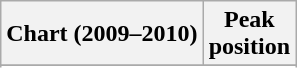<table class="wikitable sortable">
<tr>
<th>Chart (2009–2010)</th>
<th>Peak<br>position</th>
</tr>
<tr>
</tr>
<tr>
</tr>
</table>
